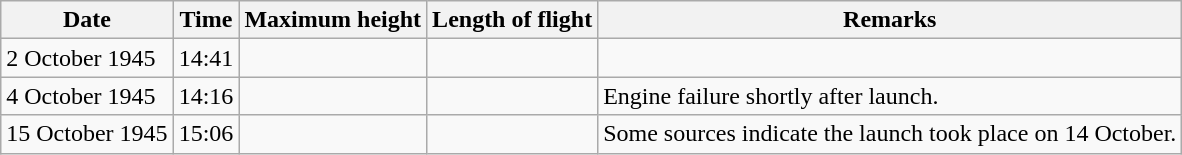<table class="wikitable">
<tr align="center" valign="top">
<th>Date</th>
<th>Time</th>
<th>Maximum height</th>
<th>Length of flight</th>
<th>Remarks</th>
</tr>
<tr>
<td>2 October 1945</td>
<td>14:41</td>
<td></td>
<td></td>
<td></td>
</tr>
<tr>
<td>4 October 1945</td>
<td>14:16</td>
<td></td>
<td></td>
<td>Engine failure shortly after launch.</td>
</tr>
<tr>
<td>15 October 1945</td>
<td>15:06</td>
<td></td>
<td></td>
<td>Some sources indicate the launch took place on 14 October.</td>
</tr>
</table>
